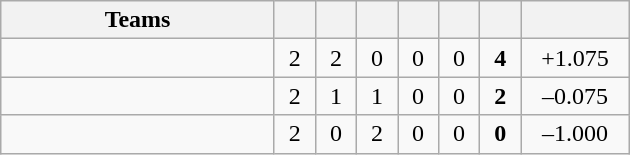<table class="wikitable" style="text-align:center">
<tr>
<th style="width:175px;">Teams</th>
<th style="width:20px;"></th>
<th style="width:20px;"></th>
<th style="width:20px;"></th>
<th style="width:20px;"></th>
<th style="width:20px;"></th>
<th style="width:20px;"></th>
<th style="width:65px;"></th>
</tr>
<tr>
<td style="text-align:left"></td>
<td>2</td>
<td>2</td>
<td>0</td>
<td>0</td>
<td>0</td>
<td><strong>4</strong></td>
<td>+1.075</td>
</tr>
<tr>
<td style="text-align:left"></td>
<td>2</td>
<td>1</td>
<td>1</td>
<td>0</td>
<td>0</td>
<td><strong>2</strong></td>
<td>–0.075</td>
</tr>
<tr>
<td style="text-align:left"></td>
<td>2</td>
<td>0</td>
<td>2</td>
<td>0</td>
<td>0</td>
<td><strong>0</strong></td>
<td>–1.000</td>
</tr>
</table>
